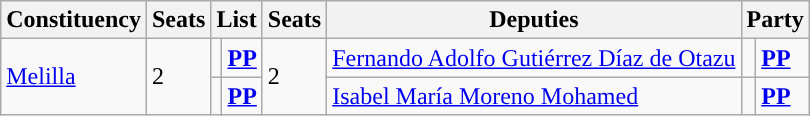<table class="wikitable sortable">
<tr>
<th>Constituency</th>
<th>Seats</th>
<th colspan="2">List</th>
<th>Seats</th>
<th>Deputies</th>
<th colspan="2">Party</th>
</tr>
<tr>
<td rowspan="2"><a href='#'>Melilla</a></td>
<td rowspan="2">2</td>
<td></td>
<td><strong><a href='#'>PP</a></strong></td>
<td rowspan="2">2</td>
<td><a href='#'>Fernando Adolfo Gutiérrez Díaz de Otazu</a></td>
<td></td>
<td><strong><a href='#'>PP</a></strong></td>
</tr>
<tr>
<td></td>
<td><strong><a href='#'>PP</a></strong></td>
<td><a href='#'>Isabel María Moreno Mohamed</a></td>
<td></td>
<td><strong><a href='#'>PP</a></strong></td>
</tr>
</table>
